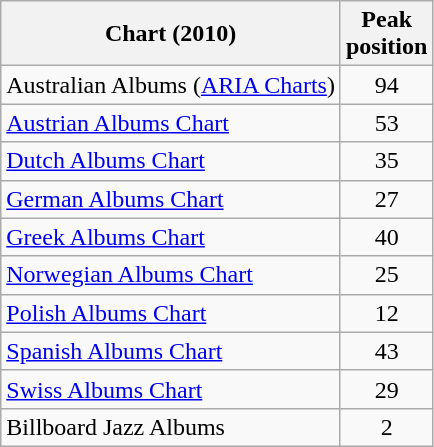<table class="wikitable sortable">
<tr>
<th>Chart (2010)</th>
<th>Peak<br>position</th>
</tr>
<tr>
<td>Australian Albums (<a href='#'>ARIA Charts</a>)</td>
<td style="text-align:center;">94</td>
</tr>
<tr>
<td><a href='#'>Austrian Albums Chart</a></td>
<td style="text-align:center;">53</td>
</tr>
<tr>
<td><a href='#'>Dutch Albums Chart</a></td>
<td style="text-align:center;">35</td>
</tr>
<tr>
<td><a href='#'>German Albums Chart</a></td>
<td style="text-align:center;">27</td>
</tr>
<tr>
<td><a href='#'>Greek Albums Chart</a></td>
<td style="text-align:center;">40</td>
</tr>
<tr>
<td><a href='#'>Norwegian Albums Chart</a></td>
<td style="text-align:center;">25</td>
</tr>
<tr>
<td><a href='#'>Polish Albums Chart</a></td>
<td style="text-align:center;">12</td>
</tr>
<tr>
<td><a href='#'>Spanish Albums Chart</a></td>
<td style="text-align:center;">43</td>
</tr>
<tr>
<td><a href='#'>Swiss Albums Chart</a></td>
<td style="text-align:center;">29</td>
</tr>
<tr>
<td>Billboard Jazz Albums</td>
<td style="text-align:center;">2</td>
</tr>
</table>
